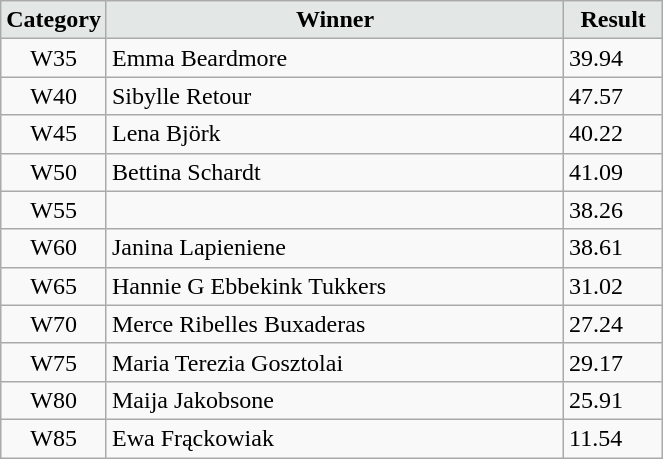<table class="wikitable" width=35%>
<tr>
<td width=15% align="center" bgcolor=#E3E7E6><strong>Category</strong></td>
<td align="center" bgcolor=#E3E7E6> <strong>Winner</strong></td>
<td width=15% align="center" bgcolor=#E3E7E6><strong>Result</strong></td>
</tr>
<tr>
<td align="center">W35</td>
<td> Emma Beardmore</td>
<td>39.94</td>
</tr>
<tr>
<td align="center">W40</td>
<td> Sibylle Retour</td>
<td>47.57</td>
</tr>
<tr>
<td align="center">W45</td>
<td> Lena Björk</td>
<td>40.22</td>
</tr>
<tr>
<td align="center">W50</td>
<td> Bettina Schardt</td>
<td>41.09</td>
</tr>
<tr>
<td align="center">W55</td>
<td> </td>
<td>38.26</td>
</tr>
<tr>
<td align="center">W60</td>
<td> Janina Lapieniene</td>
<td>38.61</td>
</tr>
<tr>
<td align="center">W65</td>
<td> Hannie G Ebbekink Tukkers</td>
<td>31.02</td>
</tr>
<tr>
<td align="center">W70</td>
<td> Merce Ribelles Buxaderas</td>
<td>27.24</td>
</tr>
<tr>
<td align="center">W75</td>
<td> Maria Terezia Gosztolai</td>
<td>29.17</td>
</tr>
<tr>
<td align="center">W80</td>
<td> Maija Jakobsone</td>
<td>25.91</td>
</tr>
<tr>
<td align="center">W85</td>
<td> Ewa Frąckowiak</td>
<td>11.54</td>
</tr>
</table>
